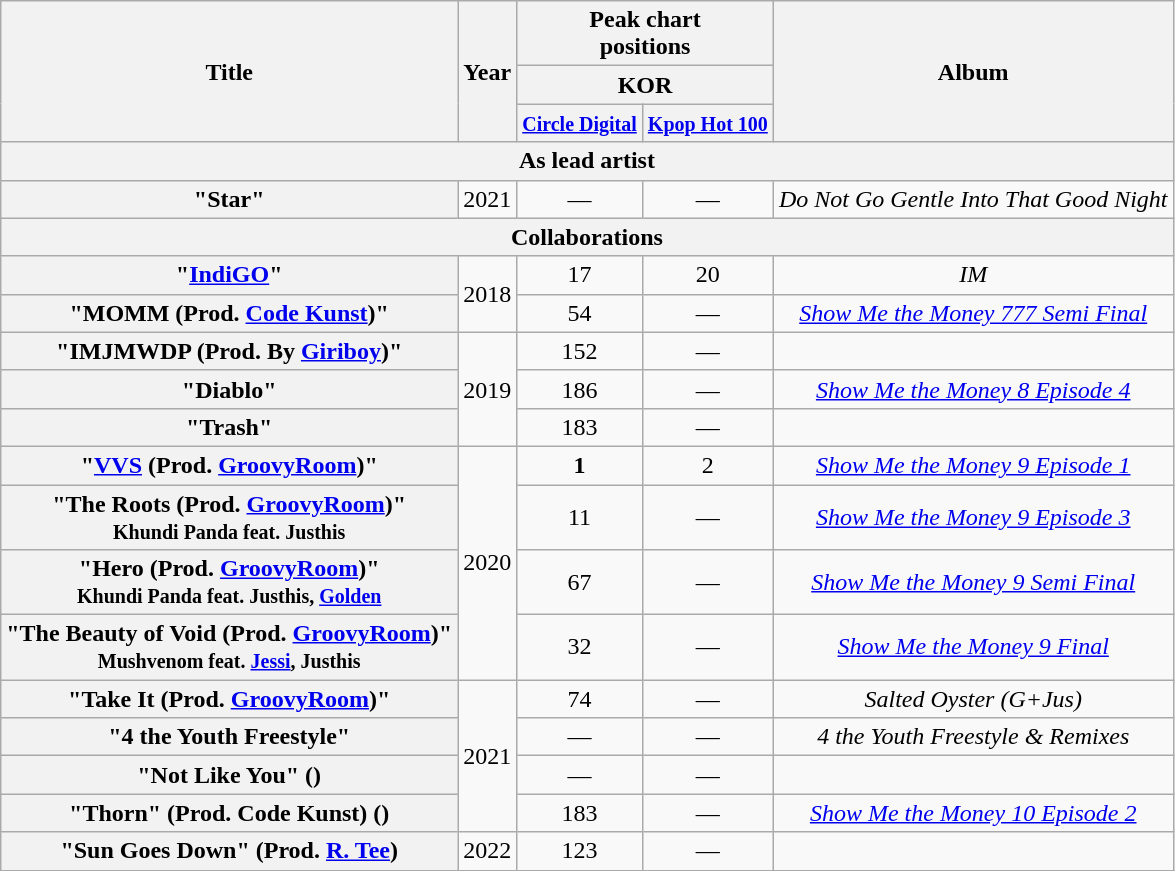<table class="wikitable plainrowheaders" style="text-align:center;">
<tr>
<th scope="col" rowspan="3">Title</th>
<th scope="col" rowspan="3">Year</th>
<th scope="col" colspan="2">Peak chart <br> positions</th>
<th scope="col" rowspan="3">Album</th>
</tr>
<tr>
<th scope="col" colspan="2">KOR</th>
</tr>
<tr>
<th><small><a href='#'>Circle Digital</a></small><br></th>
<th><small><a href='#'>Kpop Hot 100</a></small><br></th>
</tr>
<tr>
<th scope="col" colspan="5">As lead artist</th>
</tr>
<tr>
<th scope="row">"Star"</th>
<td rowspan="1">2021</td>
<td>—</td>
<td>—</td>
<td><em>Do Not Go Gentle Into That Good Night</em></td>
</tr>
<tr>
<th scope="col" colspan="5">Collaborations</th>
</tr>
<tr>
<th scope="row">"<a href='#'>IndiGO</a>"<br></th>
<td rowspan="2">2018</td>
<td>17</td>
<td>20</td>
<td><em>IM</em></td>
</tr>
<tr>
<th scope="row">"MOMM (Prod. <a href='#'>Code Kunst</a>)" <br></th>
<td>54</td>
<td>—</td>
<td><em><a href='#'>Show Me the Money 777 Semi Final</a></em></td>
</tr>
<tr>
<th scope="row">"IMJMWDP (Prod. By <a href='#'>Giriboy</a>)"<br></th>
<td rowspan="3">2019</td>
<td>152</td>
<td>—</td>
<td></td>
</tr>
<tr>
<th scope="row">"Diablo"<br></th>
<td>186</td>
<td>—</td>
<td><em><a href='#'>Show Me the Money 8 Episode 4</a></em></td>
</tr>
<tr>
<th scope="row">"Trash" </th>
<td>183</td>
<td>—</td>
<td></td>
</tr>
<tr>
<th scope="row">"<a href='#'>VVS</a> (Prod. <a href='#'>GroovyRoom</a>)" <br></th>
<td rowspan="4">2020</td>
<td><strong>1</strong></td>
<td>2</td>
<td><em><a href='#'>Show Me the Money 9 Episode 1</a></em></td>
</tr>
<tr>
<th scope="row">"The Roots (Prod. <a href='#'>GroovyRoom</a>)" <br><small>Khundi Panda feat. Justhis</small></th>
<td>11</td>
<td>—</td>
<td><em><a href='#'>Show Me the Money 9 Episode 3</a></em></td>
</tr>
<tr>
<th scope="row">"Hero (Prod. <a href='#'>GroovyRoom</a>)"<br><small> Khundi Panda feat. Justhis, <a href='#'>Golden</a></small></th>
<td>67</td>
<td>—</td>
<td><em><a href='#'>Show Me the Money 9 Semi Final</a></em></td>
</tr>
<tr>
<th scope="row">"The Beauty of Void (Prod. <a href='#'>GroovyRoom</a>)" <br><small> Mushvenom feat. <a href='#'>Jessi</a>, Justhis</small></th>
<td>32</td>
<td>—</td>
<td><em><a href='#'>Show Me the Money 9 Final</a></em></td>
</tr>
<tr>
<th scope="row">"Take It (Prod. <a href='#'>GroovyRoom</a>)" </th>
<td rowspan="4">2021</td>
<td>74</td>
<td>—</td>
<td><em>Salted Oyster (G+Jus)</em></td>
</tr>
<tr>
<th scope="row">"4 the Youth Freestyle"<br></th>
<td>—</td>
<td>—</td>
<td><em>4 the Youth Freestyle & Remixes</em></td>
</tr>
<tr>
<th scope="row">"Not Like You" ()<br></th>
<td>—</td>
<td>—</td>
<td></td>
</tr>
<tr>
<th scope="row">"Thorn" (Prod. Code Kunst) ()<br></th>
<td>183</td>
<td>—</td>
<td><em><a href='#'>Show Me the Money 10 Episode 2</a></em></td>
</tr>
<tr>
<th scope="row">"Sun Goes Down" (Prod. <a href='#'>R. Tee</a>)<br></th>
<td>2022</td>
<td>123</td>
<td>—</td>
<td></td>
</tr>
</table>
